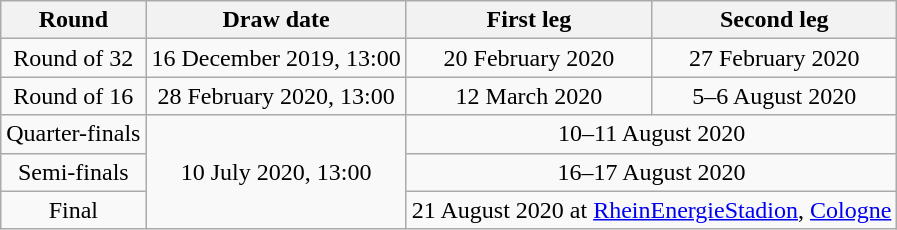<table class="wikitable" style="text-align:center">
<tr>
<th>Round</th>
<th>Draw date</th>
<th>First leg</th>
<th>Second leg</th>
</tr>
<tr>
<td>Round of 32</td>
<td>16 December 2019, 13:00</td>
<td>20 February 2020</td>
<td>27 February 2020</td>
</tr>
<tr>
<td>Round of 16</td>
<td>28 February 2020, 13:00</td>
<td>12 March 2020</td>
<td>5–6 August 2020</td>
</tr>
<tr>
<td>Quarter-finals</td>
<td rowspan="3">10 July 2020, 13:00</td>
<td colspan="2">10–11 August 2020</td>
</tr>
<tr>
<td>Semi-finals</td>
<td colspan="2">16–17 August 2020</td>
</tr>
<tr>
<td>Final</td>
<td colspan="2">21 August 2020 at <a href='#'>RheinEnergieStadion</a>, <a href='#'>Cologne</a></td>
</tr>
</table>
